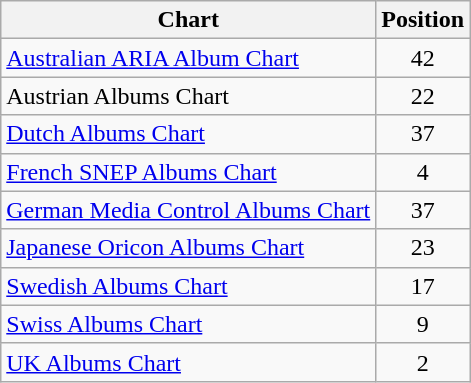<table class="wikitable sortable" style="text-align:center;">
<tr>
<th>Chart</th>
<th>Position</th>
</tr>
<tr>
<td align="left"><a href='#'>Australian ARIA Album Chart</a></td>
<td>42</td>
</tr>
<tr>
<td align="left">Austrian Albums Chart</td>
<td>22</td>
</tr>
<tr>
<td align="left"><a href='#'>Dutch Albums Chart</a></td>
<td>37</td>
</tr>
<tr>
<td align="left"><a href='#'>French SNEP Albums Chart</a></td>
<td>4</td>
</tr>
<tr>
<td align="left"><a href='#'>German Media Control Albums Chart</a></td>
<td>37</td>
</tr>
<tr>
<td align="left"><a href='#'>Japanese Oricon Albums Chart</a></td>
<td>23</td>
</tr>
<tr>
<td align="left"><a href='#'>Swedish Albums Chart</a></td>
<td>17</td>
</tr>
<tr>
<td align="left"><a href='#'>Swiss Albums Chart</a></td>
<td>9</td>
</tr>
<tr>
<td align="left"><a href='#'>UK Albums Chart</a></td>
<td>2</td>
</tr>
</table>
